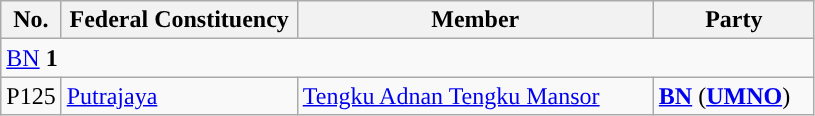<table class ="wikitable sortable">
<tr>
<th style="width:30px;">No.</th>
<th style="width:150px;">Federal Constituency</th>
<th style="width:230px;">Member</th>
<th style="width:100px;">Party</th>
</tr>
<tr>
<td colspan="4"><a href='#'>BN</a> <strong>1</strong></td>
</tr>
<tr>
<td>P125</td>
<td><a href='#'>Putrajaya</a></td>
<td><a href='#'>Tengku Adnan Tengku Mansor</a></td>
<td><strong><a href='#'>BN</a></strong> (<strong><a href='#'>UMNO</a></strong>)</td>
</tr>
</table>
